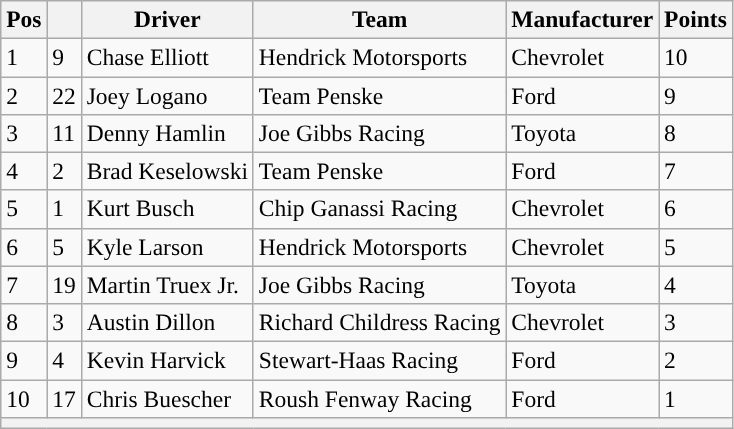<table class="wikitable" style="font-size:98%">
<tr>
<th>Pos</th>
<th></th>
<th>Driver</th>
<th>Team</th>
<th>Manufacturer</th>
<th>Points</th>
</tr>
<tr>
<td>1</td>
<td>9</td>
<td>Chase Elliott</td>
<td>Hendrick Motorsports</td>
<td>Chevrolet</td>
<td>10</td>
</tr>
<tr>
<td>2</td>
<td>22</td>
<td>Joey Logano</td>
<td>Team Penske</td>
<td>Ford</td>
<td>9</td>
</tr>
<tr>
<td>3</td>
<td>11</td>
<td>Denny Hamlin</td>
<td>Joe Gibbs Racing</td>
<td>Toyota</td>
<td>8</td>
</tr>
<tr>
<td>4</td>
<td>2</td>
<td>Brad Keselowski</td>
<td>Team Penske</td>
<td>Ford</td>
<td>7</td>
</tr>
<tr>
<td>5</td>
<td>1</td>
<td>Kurt Busch</td>
<td>Chip Ganassi Racing</td>
<td>Chevrolet</td>
<td>6</td>
</tr>
<tr>
<td>6</td>
<td>5</td>
<td>Kyle Larson</td>
<td>Hendrick Motorsports</td>
<td>Chevrolet</td>
<td>5</td>
</tr>
<tr>
<td>7</td>
<td>19</td>
<td>Martin Truex Jr.</td>
<td>Joe Gibbs Racing</td>
<td>Toyota</td>
<td>4</td>
</tr>
<tr>
<td>8</td>
<td>3</td>
<td>Austin Dillon</td>
<td>Richard Childress Racing</td>
<td>Chevrolet</td>
<td>3</td>
</tr>
<tr>
<td>9</td>
<td>4</td>
<td>Kevin Harvick</td>
<td>Stewart-Haas Racing</td>
<td>Ford</td>
<td>2</td>
</tr>
<tr>
<td>10</td>
<td>17</td>
<td>Chris Buescher</td>
<td>Roush Fenway Racing</td>
<td>Ford</td>
<td>1</td>
</tr>
<tr>
<th colspan="6"></th>
</tr>
</table>
